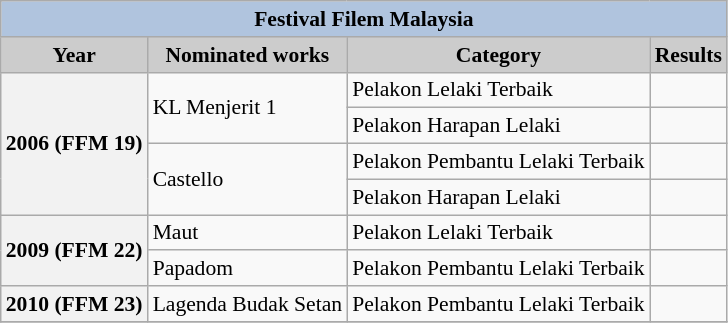<table class="wikitable" style="font-size:90%;">
<tr>
<th colspan=4 style="background:#B0C4DE;">Festival Filem Malaysia</th>
</tr>
<tr align="center">
<th style="background: #CCCCCC;">Year</th>
<th style="background: #CCCCCC;">Nominated works</th>
<th style="background: #CCCCCC;">Category</th>
<th style="background: #CCCCCC;">Results</th>
</tr>
<tr>
<th rowspan="4">2006 (FFM 19)</th>
<td rowspan="2">KL Menjerit 1</td>
<td>Pelakon Lelaki Terbaik</td>
<td></td>
</tr>
<tr>
<td>Pelakon Harapan Lelaki</td>
<td></td>
</tr>
<tr>
<td rowspan="2">Castello</td>
<td>Pelakon Pembantu Lelaki Terbaik</td>
<td></td>
</tr>
<tr>
<td>Pelakon Harapan Lelaki</td>
<td></td>
</tr>
<tr>
<th rowspan="2">2009 (FFM 22)</th>
<td>Maut</td>
<td>Pelakon Lelaki Terbaik</td>
<td></td>
</tr>
<tr>
<td>Papadom</td>
<td>Pelakon Pembantu Lelaki Terbaik</td>
<td></td>
</tr>
<tr>
<th>2010 (FFM 23)</th>
<td>Lagenda Budak Setan</td>
<td>Pelakon Pembantu Lelaki Terbaik</td>
<td></td>
</tr>
<tr>
</tr>
</table>
